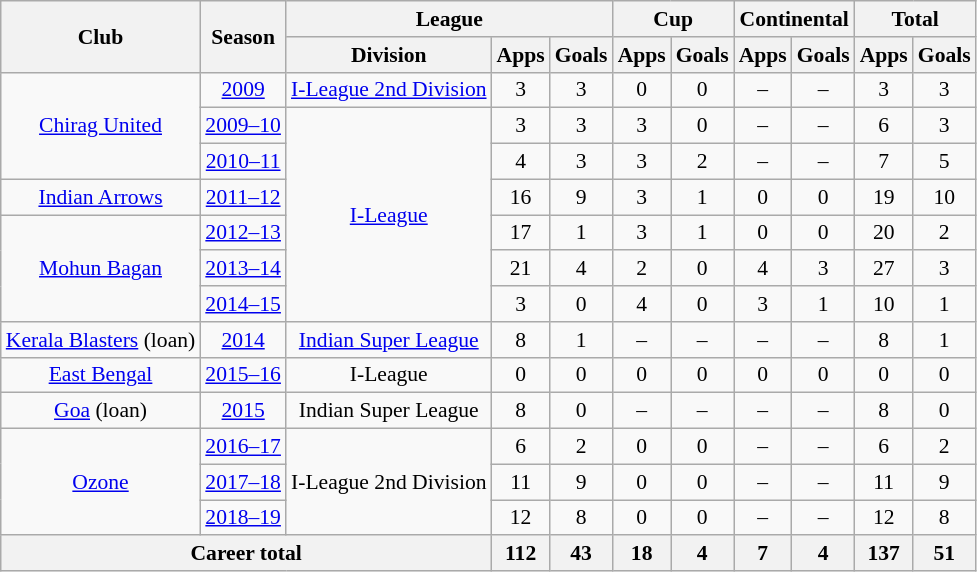<table class="wikitable" style="font-size:90%; text-align:center;">
<tr>
<th rowspan="2">Club</th>
<th rowspan="2">Season</th>
<th colspan="3">League</th>
<th colspan="2">Cup</th>
<th colspan="2">Continental</th>
<th colspan="2">Total</th>
</tr>
<tr>
<th>Division</th>
<th>Apps</th>
<th>Goals</th>
<th>Apps</th>
<th>Goals</th>
<th>Apps</th>
<th>Goals</th>
<th>Apps</th>
<th>Goals</th>
</tr>
<tr>
<td rowspan="3"><a href='#'>Chirag United</a></td>
<td><a href='#'>2009</a></td>
<td rowspan="1"><a href='#'>I-League 2nd Division</a></td>
<td>3</td>
<td>3</td>
<td>0</td>
<td>0</td>
<td>–</td>
<td>–</td>
<td>3</td>
<td>3</td>
</tr>
<tr>
<td><a href='#'>2009–10</a></td>
<td rowspan="6"><a href='#'>I-League</a></td>
<td>3</td>
<td>3</td>
<td>3</td>
<td>0</td>
<td>–</td>
<td>–</td>
<td>6</td>
<td>3</td>
</tr>
<tr>
<td><a href='#'>2010–11</a></td>
<td>4</td>
<td>3</td>
<td>3</td>
<td>2</td>
<td>–</td>
<td>–</td>
<td>7</td>
<td>5</td>
</tr>
<tr>
<td rowspan="1"><a href='#'>Indian Arrows</a></td>
<td><a href='#'>2011–12</a></td>
<td [>16</td>
<td>9</td>
<td>3</td>
<td>1</td>
<td>0</td>
<td>0</td>
<td>19</td>
<td>10</td>
</tr>
<tr>
<td rowspan="3"><a href='#'>Mohun Bagan</a></td>
<td><a href='#'>2012–13</a></td>
<td>17</td>
<td>1</td>
<td>3</td>
<td>1</td>
<td>0</td>
<td>0</td>
<td>20</td>
<td>2</td>
</tr>
<tr>
<td><a href='#'>2013–14</a></td>
<td>21</td>
<td>4</td>
<td>2</td>
<td>0</td>
<td>4</td>
<td>3</td>
<td>27</td>
<td>3</td>
</tr>
<tr>
<td><a href='#'>2014–15</a></td>
<td>3</td>
<td>0</td>
<td>4</td>
<td>0</td>
<td>3</td>
<td>1</td>
<td>10</td>
<td>1</td>
</tr>
<tr>
<td rowspan="1"><a href='#'>Kerala Blasters</a> (loan)</td>
<td><a href='#'>2014</a></td>
<td rowspan="1"><a href='#'>Indian Super League</a></td>
<td>8</td>
<td>1</td>
<td>–</td>
<td>–</td>
<td>–</td>
<td>–</td>
<td>8</td>
<td>1</td>
</tr>
<tr>
<td rowspan="1"><a href='#'>East Bengal</a></td>
<td><a href='#'>2015–16</a></td>
<td rowspan="1">I-League</td>
<td>0</td>
<td>0</td>
<td>0</td>
<td>0</td>
<td>0</td>
<td>0</td>
<td>0</td>
<td>0</td>
</tr>
<tr>
<td rowspan="1"><a href='#'>Goa</a> (loan)</td>
<td><a href='#'>2015</a></td>
<td rowspan="1">Indian Super League</td>
<td>8</td>
<td>0</td>
<td>–</td>
<td>–</td>
<td>–</td>
<td>–</td>
<td>8</td>
<td>0</td>
</tr>
<tr>
<td rowspan="3"><a href='#'>Ozone</a></td>
<td><a href='#'>2016–17</a></td>
<td rowspan="3">I-League 2nd Division</td>
<td>6</td>
<td>2</td>
<td>0</td>
<td>0</td>
<td>–</td>
<td>–</td>
<td>6</td>
<td>2</td>
</tr>
<tr>
<td><a href='#'>2017–18</a></td>
<td>11</td>
<td>9</td>
<td>0</td>
<td>0</td>
<td>–</td>
<td>–</td>
<td>11</td>
<td>9</td>
</tr>
<tr>
<td><a href='#'>2018–19</a></td>
<td>12</td>
<td>8</td>
<td>0</td>
<td>0</td>
<td>–</td>
<td>–</td>
<td>12</td>
<td>8</td>
</tr>
<tr>
<th colspan="3">Career total</th>
<th>112</th>
<th>43</th>
<th>18</th>
<th>4</th>
<th>7</th>
<th>4</th>
<th>137</th>
<th>51</th>
</tr>
</table>
